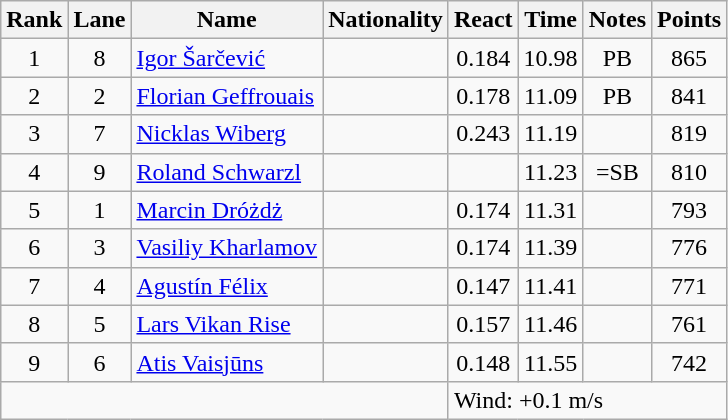<table class="wikitable sortable" style="text-align:center">
<tr>
<th>Rank</th>
<th>Lane</th>
<th>Name</th>
<th>Nationality</th>
<th>React</th>
<th>Time</th>
<th>Notes</th>
<th>Points</th>
</tr>
<tr>
<td>1</td>
<td>8</td>
<td align="left"><a href='#'>Igor Šarčević</a></td>
<td align=left></td>
<td>0.184</td>
<td>10.98</td>
<td>PB</td>
<td>865</td>
</tr>
<tr>
<td>2</td>
<td>2</td>
<td align="left"><a href='#'>Florian Geffrouais</a></td>
<td align=left></td>
<td>0.178</td>
<td>11.09</td>
<td>PB</td>
<td>841</td>
</tr>
<tr>
<td>3</td>
<td>7</td>
<td align="left"><a href='#'>Nicklas Wiberg</a></td>
<td align=left></td>
<td>0.243</td>
<td>11.19</td>
<td></td>
<td>819</td>
</tr>
<tr>
<td>4</td>
<td>9</td>
<td align="left"><a href='#'>Roland Schwarzl</a></td>
<td align=left></td>
<td></td>
<td>11.23</td>
<td>=SB</td>
<td>810</td>
</tr>
<tr>
<td>5</td>
<td>1</td>
<td align="left"><a href='#'>Marcin Dróżdż</a></td>
<td align=left></td>
<td>0.174</td>
<td>11.31</td>
<td></td>
<td>793</td>
</tr>
<tr>
<td>6</td>
<td>3</td>
<td align="left"><a href='#'>Vasiliy Kharlamov</a></td>
<td align=left></td>
<td>0.174</td>
<td>11.39</td>
<td></td>
<td>776</td>
</tr>
<tr>
<td>7</td>
<td>4</td>
<td align="left"><a href='#'>Agustín Félix</a></td>
<td align=left></td>
<td>0.147</td>
<td>11.41</td>
<td></td>
<td>771</td>
</tr>
<tr>
<td>8</td>
<td>5</td>
<td align="left"><a href='#'>Lars Vikan Rise</a></td>
<td align=left></td>
<td>0.157</td>
<td>11.46</td>
<td></td>
<td>761</td>
</tr>
<tr>
<td>9</td>
<td>6</td>
<td align="left"><a href='#'>Atis Vaisjūns</a></td>
<td align=left></td>
<td>0.148</td>
<td>11.55</td>
<td></td>
<td>742</td>
</tr>
<tr>
<td colspan=4></td>
<td colspan=4 align=left>Wind: +0.1 m/s</td>
</tr>
</table>
